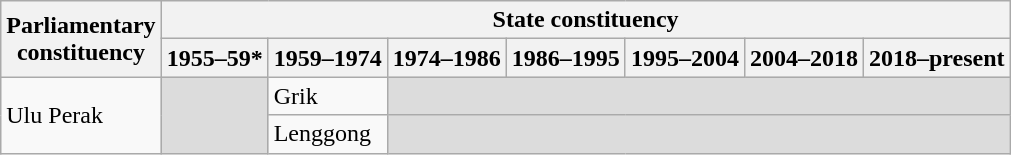<table class="wikitable">
<tr>
<th rowspan="2">Parliamentary<br>constituency</th>
<th colspan="7">State constituency</th>
</tr>
<tr>
<th>1955–59*</th>
<th>1959–1974</th>
<th>1974–1986</th>
<th>1986–1995</th>
<th>1995–2004</th>
<th>2004–2018</th>
<th>2018–present</th>
</tr>
<tr>
<td rowspan="2">Ulu Perak</td>
<td rowspan="2" bgcolor="dcdcdc"></td>
<td>Grik</td>
<td colspan="5" bgcolor="dcdcdc"></td>
</tr>
<tr>
<td>Lenggong</td>
<td colspan="5" bgcolor="dcdcdc"></td>
</tr>
</table>
